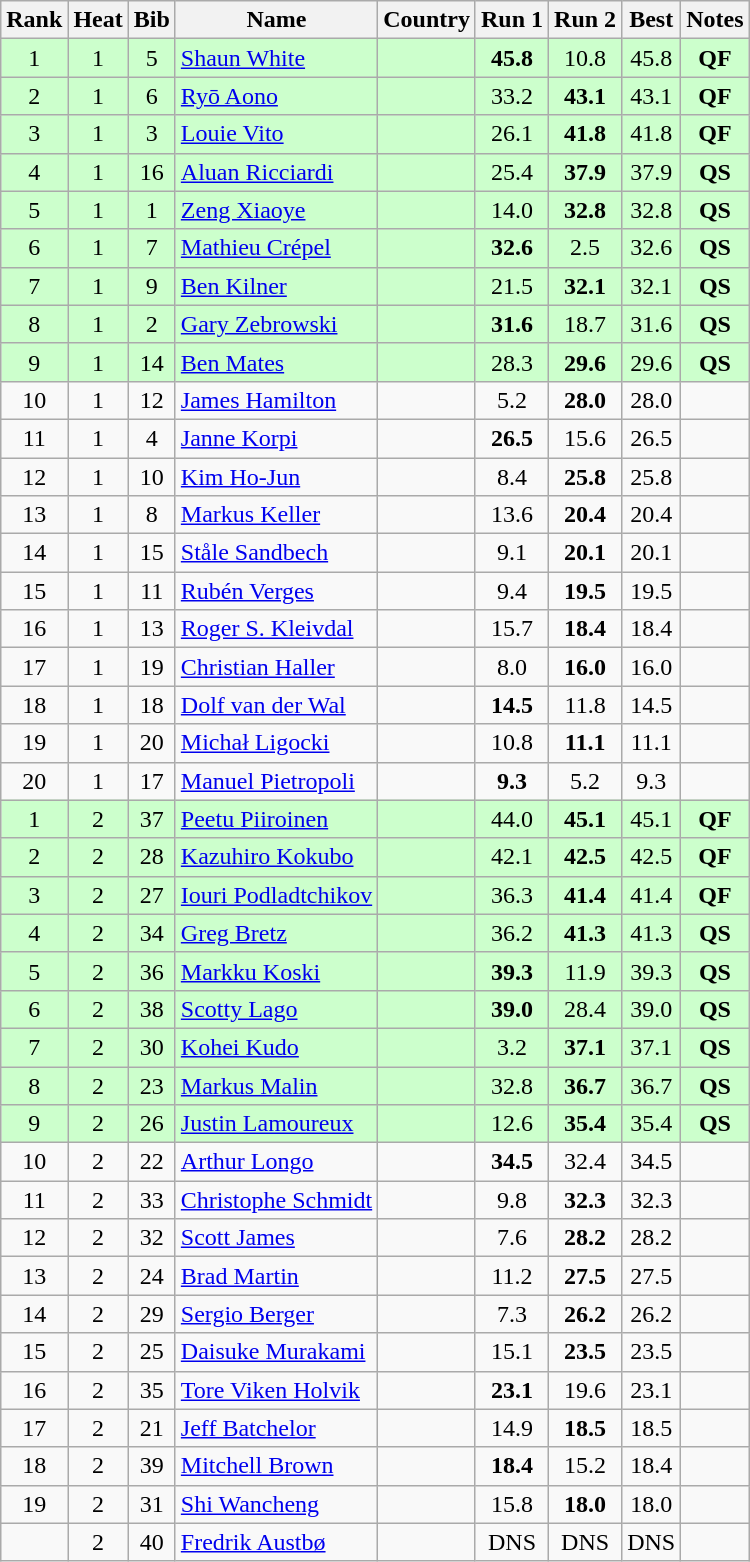<table class="wikitable sortable" style="text-align:center">
<tr>
<th>Rank</th>
<th>Heat</th>
<th>Bib</th>
<th>Name</th>
<th>Country</th>
<th>Run 1</th>
<th>Run 2</th>
<th>Best</th>
<th>Notes</th>
</tr>
<tr bgcolor="#ccffcc">
<td>1</td>
<td>1</td>
<td>5</td>
<td align=left><a href='#'>Shaun White</a></td>
<td align=left></td>
<td><strong>45.8</strong></td>
<td>10.8</td>
<td>45.8</td>
<td><strong>QF</strong></td>
</tr>
<tr bgcolor="#ccffcc">
<td>2</td>
<td>1</td>
<td>6</td>
<td align=left><a href='#'>Ryō Aono</a></td>
<td align=left></td>
<td>33.2</td>
<td><strong>43.1</strong></td>
<td>43.1</td>
<td><strong>QF</strong></td>
</tr>
<tr bgcolor="#ccffcc">
<td>3</td>
<td>1</td>
<td>3</td>
<td align=left><a href='#'>Louie Vito</a></td>
<td align=left></td>
<td>26.1</td>
<td><strong>41.8</strong></td>
<td>41.8</td>
<td><strong>QF</strong></td>
</tr>
<tr bgcolor="#ccffcc">
<td>4</td>
<td>1</td>
<td>16</td>
<td align=left><a href='#'>Aluan Ricciardi</a></td>
<td align=left></td>
<td>25.4</td>
<td><strong>37.9</strong></td>
<td>37.9</td>
<td><strong>QS</strong></td>
</tr>
<tr bgcolor="#ccffcc">
<td>5</td>
<td>1</td>
<td>1</td>
<td align=left><a href='#'>Zeng Xiaoye</a></td>
<td align=left></td>
<td>14.0</td>
<td><strong>32.8</strong></td>
<td>32.8</td>
<td><strong>QS</strong></td>
</tr>
<tr bgcolor="#ccffcc">
<td>6</td>
<td>1</td>
<td>7</td>
<td align=left><a href='#'>Mathieu Crépel</a></td>
<td align=left></td>
<td><strong>32.6</strong></td>
<td>2.5</td>
<td>32.6</td>
<td><strong>QS</strong></td>
</tr>
<tr bgcolor="#ccffcc">
<td>7</td>
<td>1</td>
<td>9</td>
<td align=left><a href='#'>Ben Kilner</a></td>
<td align=left></td>
<td>21.5</td>
<td><strong>32.1</strong></td>
<td>32.1</td>
<td><strong>QS</strong></td>
</tr>
<tr bgcolor="#ccffcc">
<td>8</td>
<td>1</td>
<td>2</td>
<td align=left><a href='#'>Gary Zebrowski</a></td>
<td align=left></td>
<td><strong>31.6</strong></td>
<td>18.7</td>
<td>31.6</td>
<td><strong>QS</strong></td>
</tr>
<tr bgcolor="#ccffcc">
<td>9</td>
<td>1</td>
<td>14</td>
<td align=left><a href='#'>Ben Mates</a></td>
<td align=left></td>
<td>28.3</td>
<td><strong>29.6</strong></td>
<td>29.6</td>
<td><strong>QS</strong></td>
</tr>
<tr>
<td>10</td>
<td>1</td>
<td>12</td>
<td align=left><a href='#'>James Hamilton</a></td>
<td align=left></td>
<td>5.2</td>
<td><strong>28.0</strong></td>
<td>28.0</td>
<td></td>
</tr>
<tr>
<td>11</td>
<td>1</td>
<td>4</td>
<td align=left><a href='#'>Janne Korpi</a></td>
<td align=left></td>
<td><strong>26.5</strong></td>
<td>15.6</td>
<td>26.5</td>
<td></td>
</tr>
<tr>
<td>12</td>
<td>1</td>
<td>10</td>
<td align=left><a href='#'>Kim Ho-Jun</a></td>
<td align=left></td>
<td>8.4</td>
<td><strong>25.8</strong></td>
<td>25.8</td>
<td></td>
</tr>
<tr>
<td>13</td>
<td>1</td>
<td>8</td>
<td align=left><a href='#'>Markus Keller</a></td>
<td align=left></td>
<td>13.6</td>
<td><strong>20.4</strong></td>
<td>20.4</td>
<td></td>
</tr>
<tr>
<td>14</td>
<td>1</td>
<td>15</td>
<td align=left><a href='#'>Ståle Sandbech</a></td>
<td align=left></td>
<td>9.1</td>
<td><strong>20.1</strong></td>
<td>20.1</td>
<td></td>
</tr>
<tr>
<td>15</td>
<td>1</td>
<td>11</td>
<td align=left><a href='#'>Rubén Verges</a></td>
<td align=left></td>
<td>9.4</td>
<td><strong>19.5</strong></td>
<td>19.5</td>
<td></td>
</tr>
<tr>
<td>16</td>
<td>1</td>
<td>13</td>
<td align=left><a href='#'>Roger S. Kleivdal</a></td>
<td align=left></td>
<td>15.7</td>
<td><strong>18.4</strong></td>
<td>18.4</td>
<td></td>
</tr>
<tr>
<td>17</td>
<td>1</td>
<td>19</td>
<td align=left><a href='#'>Christian Haller</a></td>
<td align=left></td>
<td>8.0</td>
<td><strong>16.0</strong></td>
<td>16.0</td>
<td></td>
</tr>
<tr>
<td>18</td>
<td>1</td>
<td>18</td>
<td align=left><a href='#'>Dolf van der Wal</a></td>
<td align=left></td>
<td><strong>14.5</strong></td>
<td>11.8</td>
<td>14.5</td>
<td></td>
</tr>
<tr>
<td>19</td>
<td>1</td>
<td>20</td>
<td align=left><a href='#'>Michał Ligocki</a></td>
<td align=left></td>
<td>10.8</td>
<td><strong>11.1</strong></td>
<td>11.1</td>
<td></td>
</tr>
<tr>
<td>20</td>
<td>1</td>
<td>17</td>
<td align=left><a href='#'>Manuel Pietropoli</a></td>
<td align=left></td>
<td><strong>9.3</strong></td>
<td>5.2</td>
<td>9.3</td>
<td></td>
</tr>
<tr bgcolor="#ccffcc">
<td>1</td>
<td>2</td>
<td>37</td>
<td align=left><a href='#'>Peetu Piiroinen</a></td>
<td align=left></td>
<td>44.0</td>
<td><strong>45.1</strong></td>
<td>45.1</td>
<td><strong>QF</strong></td>
</tr>
<tr bgcolor="#ccffcc">
<td>2</td>
<td>2</td>
<td>28</td>
<td align=left><a href='#'>Kazuhiro Kokubo</a></td>
<td align=left></td>
<td>42.1</td>
<td><strong>42.5</strong></td>
<td>42.5</td>
<td><strong>QF</strong></td>
</tr>
<tr bgcolor="#ccffcc">
<td>3</td>
<td>2</td>
<td>27</td>
<td align=left><a href='#'>Iouri Podladtchikov</a></td>
<td align=left></td>
<td>36.3</td>
<td><strong>41.4</strong></td>
<td>41.4</td>
<td><strong>QF</strong></td>
</tr>
<tr bgcolor="#ccffcc">
<td>4</td>
<td>2</td>
<td>34</td>
<td align=left><a href='#'>Greg Bretz</a></td>
<td align=left></td>
<td>36.2</td>
<td><strong>41.3</strong></td>
<td>41.3</td>
<td><strong>QS</strong></td>
</tr>
<tr bgcolor="#ccffcc">
<td>5</td>
<td>2</td>
<td>36</td>
<td align=left><a href='#'>Markku Koski</a></td>
<td align=left></td>
<td><strong>39.3</strong></td>
<td>11.9</td>
<td>39.3</td>
<td><strong>QS</strong></td>
</tr>
<tr bgcolor="#ccffcc">
<td>6</td>
<td>2</td>
<td>38</td>
<td align=left><a href='#'>Scotty Lago</a></td>
<td align=left></td>
<td><strong>39.0</strong></td>
<td>28.4</td>
<td>39.0</td>
<td><strong>QS</strong></td>
</tr>
<tr bgcolor="#ccffcc">
<td>7</td>
<td>2</td>
<td>30</td>
<td align=left><a href='#'>Kohei Kudo</a></td>
<td align=left></td>
<td>3.2</td>
<td><strong>37.1</strong></td>
<td>37.1</td>
<td><strong>QS</strong></td>
</tr>
<tr bgcolor="#ccffcc">
<td>8</td>
<td>2</td>
<td>23</td>
<td align=left><a href='#'>Markus Malin</a></td>
<td align=left></td>
<td>32.8</td>
<td><strong>36.7</strong></td>
<td>36.7</td>
<td><strong>QS</strong></td>
</tr>
<tr bgcolor="#ccffcc">
<td>9</td>
<td>2</td>
<td>26</td>
<td align=left><a href='#'>Justin Lamoureux</a></td>
<td align=left></td>
<td>12.6</td>
<td><strong>35.4</strong></td>
<td>35.4</td>
<td><strong>QS</strong></td>
</tr>
<tr>
<td>10</td>
<td>2</td>
<td>22</td>
<td align=left><a href='#'>Arthur Longo</a></td>
<td align=left></td>
<td><strong>34.5</strong></td>
<td>32.4</td>
<td>34.5</td>
<td></td>
</tr>
<tr>
<td>11</td>
<td>2</td>
<td>33</td>
<td align=left><a href='#'>Christophe Schmidt</a></td>
<td align=left></td>
<td>9.8</td>
<td><strong>32.3</strong></td>
<td>32.3</td>
<td></td>
</tr>
<tr>
<td>12</td>
<td>2</td>
<td>32</td>
<td align=left><a href='#'>Scott James</a></td>
<td align=left></td>
<td>7.6</td>
<td><strong>28.2</strong></td>
<td>28.2</td>
<td></td>
</tr>
<tr>
<td>13</td>
<td>2</td>
<td>24</td>
<td align=left><a href='#'>Brad Martin</a></td>
<td align=left></td>
<td>11.2</td>
<td><strong>27.5</strong></td>
<td>27.5</td>
<td></td>
</tr>
<tr>
<td>14</td>
<td>2</td>
<td>29</td>
<td align=left><a href='#'>Sergio Berger</a></td>
<td align=left></td>
<td>7.3</td>
<td><strong>26.2</strong></td>
<td>26.2</td>
<td></td>
</tr>
<tr>
<td>15</td>
<td>2</td>
<td>25</td>
<td align=left><a href='#'>Daisuke Murakami</a></td>
<td align=left></td>
<td>15.1</td>
<td><strong>23.5</strong></td>
<td>23.5</td>
<td></td>
</tr>
<tr>
<td>16</td>
<td>2</td>
<td>35</td>
<td align=left><a href='#'>Tore Viken Holvik</a></td>
<td align=left></td>
<td><strong>23.1</strong></td>
<td>19.6</td>
<td>23.1</td>
<td></td>
</tr>
<tr>
<td>17</td>
<td>2</td>
<td>21</td>
<td align=left><a href='#'>Jeff Batchelor</a></td>
<td align=left></td>
<td>14.9</td>
<td><strong>18.5</strong></td>
<td>18.5</td>
<td></td>
</tr>
<tr>
<td>18</td>
<td>2</td>
<td>39</td>
<td align=left><a href='#'>Mitchell Brown</a></td>
<td align=left></td>
<td><strong>18.4</strong></td>
<td>15.2</td>
<td>18.4</td>
<td></td>
</tr>
<tr>
<td>19</td>
<td>2</td>
<td>31</td>
<td align=left><a href='#'>Shi Wancheng</a></td>
<td align=left></td>
<td>15.8</td>
<td><strong>18.0</strong></td>
<td>18.0</td>
<td></td>
</tr>
<tr>
<td></td>
<td>2</td>
<td>40</td>
<td align=left><a href='#'>Fredrik Austbø</a></td>
<td align=left></td>
<td>DNS</td>
<td>DNS</td>
<td>DNS</td>
<td></td>
</tr>
</table>
